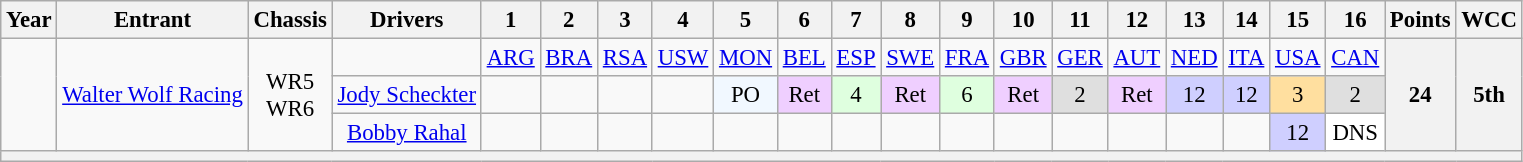<table class="wikitable" style="text-align:center; font-size:95%">
<tr>
<th>Year</th>
<th>Entrant</th>
<th>Chassis</th>
<th>Drivers</th>
<th>1</th>
<th>2</th>
<th>3</th>
<th>4</th>
<th>5</th>
<th>6</th>
<th>7</th>
<th>8</th>
<th>9</th>
<th>10</th>
<th>11</th>
<th>12</th>
<th>13</th>
<th>14</th>
<th>15</th>
<th>16</th>
<th>Points</th>
<th>WCC</th>
</tr>
<tr>
<td rowspan="3"></td>
<td rowspan="3"><a href='#'>Walter Wolf Racing</a></td>
<td rowspan="3">WR5<br>WR6</td>
<td></td>
<td><a href='#'>ARG</a></td>
<td><a href='#'>BRA</a></td>
<td><a href='#'>RSA</a></td>
<td><a href='#'>USW</a></td>
<td><a href='#'>MON</a></td>
<td><a href='#'>BEL</a></td>
<td><a href='#'>ESP</a></td>
<td><a href='#'>SWE</a></td>
<td><a href='#'>FRA</a></td>
<td><a href='#'>GBR</a></td>
<td><a href='#'>GER</a></td>
<td><a href='#'>AUT</a></td>
<td><a href='#'>NED</a></td>
<td><a href='#'>ITA</a></td>
<td><a href='#'>USA</a></td>
<td><a href='#'>CAN</a></td>
<th rowspan="3">24</th>
<th rowspan="3">5th</th>
</tr>
<tr>
<td><a href='#'>Jody Scheckter</a></td>
<td></td>
<td></td>
<td></td>
<td></td>
<td style="background:#F1F8FF;">PO</td>
<td style="background:#EFCFFF;">Ret</td>
<td style="background:#DFFFDF;">4</td>
<td style="background:#EFCFFF;">Ret</td>
<td style="background:#DFFFDF;">6</td>
<td style="background:#EFCFFF;">Ret</td>
<td style="background:#DFDFDF;">2</td>
<td style="background:#EFCFFF;">Ret</td>
<td style="background:#CFCFFF;">12</td>
<td style="background:#CFCFFF;">12</td>
<td style="background:#FFDF9F;">3</td>
<td style="background:#DFDFDF;">2</td>
</tr>
<tr>
<td><a href='#'>Bobby Rahal</a></td>
<td></td>
<td></td>
<td></td>
<td></td>
<td></td>
<td></td>
<td></td>
<td></td>
<td></td>
<td></td>
<td></td>
<td></td>
<td></td>
<td></td>
<td style="background:#CFCFFF;">12</td>
<td style="background:#FFFFFF;">DNS</td>
</tr>
<tr>
<th colspan="22"></th>
</tr>
</table>
